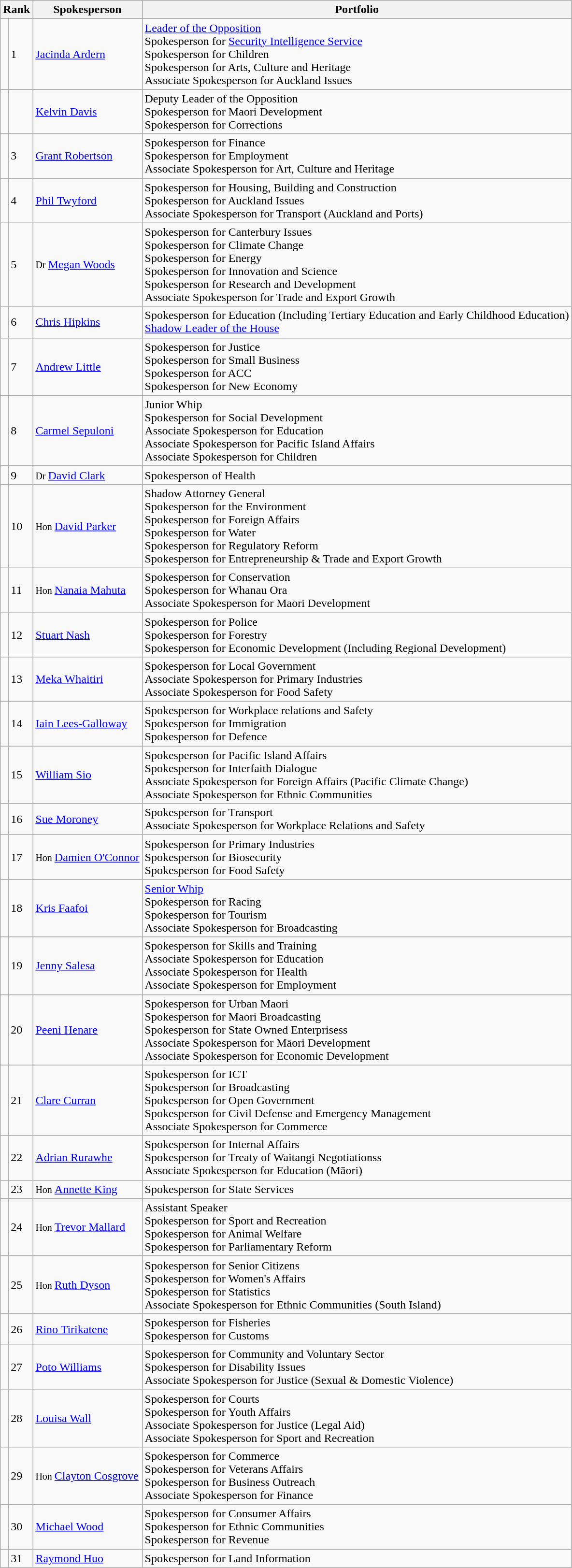<table class="wikitable">
<tr>
<th colspan="2">Rank</th>
<th>Spokesperson</th>
<th>Portfolio</th>
</tr>
<tr>
<td bgcolor=></td>
<td>1</td>
<td><a href='#'>Jacinda Ardern</a></td>
<td><a href='#'>Leader of the Opposition</a><br>Spokesperson for <a href='#'>Security Intelligence Service</a><br>Spokesperson for Children<br>Spokesperson for Arts, Culture and Heritage<br>Associate Spokesperson for Auckland Issues</td>
</tr>
<tr>
<td bgcolor=></td>
<td></td>
<td><a href='#'>Kelvin Davis</a></td>
<td>Deputy Leader of the Opposition<br>Spokesperson for Maori Development<br>Spokesperson for Corrections</td>
</tr>
<tr>
<td bgcolor=></td>
<td>3</td>
<td><a href='#'>Grant Robertson</a></td>
<td>Spokesperson for Finance<br>Spokesperson for Employment<br>Associate Spokesperson for Art, Culture and Heritage</td>
</tr>
<tr>
<td bgcolor=></td>
<td>4</td>
<td><a href='#'>Phil Twyford</a></td>
<td>Spokesperson for Housing, Building and Construction<br>Spokesperson for Auckland Issues<br>Associate Spokesperson for Transport (Auckland and Ports)</td>
</tr>
<tr>
<td bgcolor=></td>
<td>5</td>
<td><small>Dr </small><a href='#'>Megan Woods</a></td>
<td>Spokesperson for Canterbury Issues<br>Spokesperson for Climate Change<br>Spokesperson for Energy<br>Spokesperson for Innovation and Science<br>Spokesperson for Research and Development<br>Associate Spokesperson for Trade and Export Growth</td>
</tr>
<tr>
<td bgcolor=></td>
<td>6</td>
<td><a href='#'>Chris Hipkins</a></td>
<td>Spokesperson for Education (Including Tertiary Education and Early Childhood Education)<br><a href='#'>Shadow Leader of the House</a></td>
</tr>
<tr>
<td bgcolor=></td>
<td>7</td>
<td><a href='#'>Andrew Little</a></td>
<td>Spokesperson for Justice<br>Spokesperson for Small Business<br>Spokesperson for ACC<br>Spokesperson for New Economy</td>
</tr>
<tr>
<td bgcolor=></td>
<td>8</td>
<td><a href='#'>Carmel Sepuloni</a></td>
<td>Junior Whip<br>Spokesperson for Social Development<br>Associate Spokesperson for Education<br>Associate Spokesperson for Pacific Island Affairs<br>Associate Spokesperson for Children</td>
</tr>
<tr>
<td bgcolor=></td>
<td>9</td>
<td><small>Dr </small><a href='#'>David Clark</a></td>
<td>Spokesperson of Health<br></td>
</tr>
<tr>
<td bgcolor=></td>
<td>10</td>
<td><small>Hon </small><a href='#'>David Parker</a></td>
<td>Shadow Attorney General<br>Spokesperson for the Environment<br>Spokesperson for Foreign Affairs<br>Spokesperson for Water<br>Spokesperson for Regulatory Reform<br>Spokesperson for Entrepreneurship & Trade and Export Growth</td>
</tr>
<tr>
<td bgcolor=></td>
<td>11</td>
<td><small>Hon </small><a href='#'>Nanaia Mahuta</a></td>
<td>Spokesperson for Conservation<br>Spokesperson for Whanau Ora<br>Associate Spokesperson for Maori Development</td>
</tr>
<tr>
<td bgcolor=></td>
<td>12</td>
<td><a href='#'>Stuart Nash</a></td>
<td>Spokesperson for Police<br>Spokesperson for Forestry<br>Spokesperson for Economic Development (Including Regional Development)</td>
</tr>
<tr>
<td bgcolor=></td>
<td>13</td>
<td><a href='#'>Meka Whaitiri</a></td>
<td>Spokesperson for Local Government<br>Associate Spokesperson for Primary Industries<br>Associate Spokesperson for Food Safety</td>
</tr>
<tr>
<td bgcolor=></td>
<td>14</td>
<td><a href='#'>Iain Lees-Galloway</a></td>
<td>Spokesperson for Workplace relations and Safety<br>Spokesperson for Immigration<br>Spokesperson for Defence</td>
</tr>
<tr>
<td bgcolor=></td>
<td>15</td>
<td><a href='#'>William Sio</a></td>
<td>Spokesperson for Pacific Island Affairs<br>Spokesperson for Interfaith Dialogue<br>Associate Spokesperson for Foreign Affairs (Pacific Climate Change)<br>Associate Spokesperson for Ethnic Communities</td>
</tr>
<tr>
<td bgcolor=></td>
<td>16</td>
<td><a href='#'>Sue Moroney</a></td>
<td>Spokesperson for Transport<br>Associate Spokesperson for Workplace Relations and Safety</td>
</tr>
<tr>
<td bgcolor=></td>
<td>17</td>
<td><small>Hon </small><a href='#'>Damien O'Connor</a></td>
<td>Spokesperson for Primary Industries<br>Spokesperson for Biosecurity<br>Spokesperson for Food Safety</td>
</tr>
<tr>
<td bgcolor=></td>
<td>18</td>
<td><a href='#'>Kris Faafoi</a></td>
<td><a href='#'>Senior Whip</a><br>Spokesperson for Racing<br>Spokesperson for Tourism<br>Associate Spokesperson for Broadcasting</td>
</tr>
<tr>
<td bgcolor=></td>
<td>19</td>
<td><a href='#'>Jenny Salesa</a></td>
<td>Spokesperson for Skills and Training<br>Associate Spokesperson for Education<br>Associate Spokesperson for Health<br>Associate Spokesperson for Employment</td>
</tr>
<tr>
<td bgcolor=></td>
<td>20</td>
<td><a href='#'>Peeni Henare</a></td>
<td>Spokesperson for Urban Maori<br>Spokesperson for Maori Broadcasting<br>Spokesperson for State Owned Enterprisess<br>Associate Spokesperson for Māori Development<br>Associate Spokesperson for Economic Development</td>
</tr>
<tr>
<td bgcolor=></td>
<td>21</td>
<td><a href='#'>Clare Curran</a></td>
<td>Spokesperson for ICT<br>Spokesperson for Broadcasting<br>Spokesperson for Open Government<br>Spokesperson for Civil Defense and Emergency Management<br>Associate Spokesperson for Commerce</td>
</tr>
<tr>
<td bgcolor=></td>
<td>22</td>
<td><a href='#'>Adrian Rurawhe</a></td>
<td>Spokesperson for Internal Affairs<br>Spokesperson for Treaty of Waitangi Negotiationss<br>Associate Spokesperson for Education (Māori)</td>
</tr>
<tr>
<td bgcolor=></td>
<td>23</td>
<td><small>Hon </small><a href='#'>Annette King</a></td>
<td>Spokesperson for State Services</td>
</tr>
<tr>
<td bgcolor=></td>
<td>24</td>
<td><small>Hon </small><a href='#'>Trevor Mallard</a></td>
<td>Assistant Speaker<br>Spokesperson for Sport and Recreation<br>Spokesperson for Animal Welfare<br>Spokesperson for Parliamentary Reform</td>
</tr>
<tr>
<td bgcolor=></td>
<td>25</td>
<td><small>Hon </small><a href='#'>Ruth Dyson</a></td>
<td>Spokesperson for Senior Citizens<br>Spokesperson for Women's Affairs<br>Spokesperson for Statistics<br>Associate Spokesperson for Ethnic Communities (South Island)</td>
</tr>
<tr>
<td bgcolor=></td>
<td>26</td>
<td><a href='#'>Rino Tirikatene</a></td>
<td>Spokesperson for Fisheries<br>Spokesperson for Customs</td>
</tr>
<tr>
<td bgcolor=></td>
<td>27</td>
<td><a href='#'>Poto Williams</a></td>
<td>Spokesperson for Community and Voluntary Sector<br>Spokesperson for Disability Issues<br>Associate Spokesperson for Justice (Sexual & Domestic Violence)</td>
</tr>
<tr>
<td bgcolor=></td>
<td>28</td>
<td><a href='#'>Louisa Wall</a></td>
<td>Spokesperson for Courts<br>Spokesperson for Youth Affairs<br>Associate Spokesperson for Justice (Legal Aid)<br>Associate Spokesperson for Sport and Recreation</td>
</tr>
<tr>
<td bgcolor=></td>
<td>29</td>
<td><small>Hon </small><a href='#'>Clayton Cosgrove</a></td>
<td>Spokesperson for Commerce<br>Spokesperson for Veterans Affairs<br>Spokesperson for Business Outreach<br>Associate Spokesperson for Finance</td>
</tr>
<tr>
<td bgcolor=></td>
<td>30</td>
<td><a href='#'>Michael Wood</a></td>
<td>Spokesperson for Consumer Affairs<br>Spokesperson for Ethnic Communities<br>Spokesperson for Revenue</td>
</tr>
<tr>
<td bgcolor=></td>
<td>31</td>
<td><a href='#'>Raymond Huo</a></td>
<td>Spokesperson for Land Information</td>
</tr>
</table>
